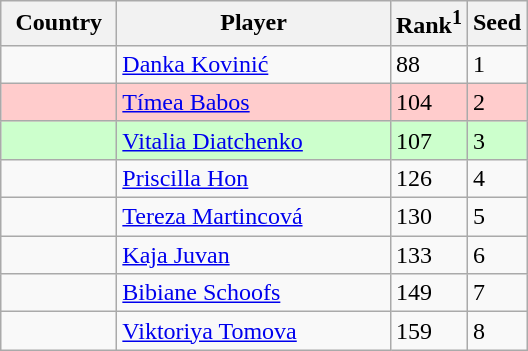<table class="sortable wikitable">
<tr>
<th width="70">Country</th>
<th width="175">Player</th>
<th>Rank<sup>1</sup></th>
<th>Seed</th>
</tr>
<tr>
<td></td>
<td><a href='#'>Danka Kovinić</a></td>
<td>88</td>
<td>1</td>
</tr>
<tr style="background:#fcc;">
<td></td>
<td><a href='#'>Tímea Babos</a></td>
<td>104</td>
<td>2</td>
</tr>
<tr style="background:#cfc;">
<td></td>
<td><a href='#'>Vitalia Diatchenko</a></td>
<td>107</td>
<td>3</td>
</tr>
<tr>
<td></td>
<td><a href='#'>Priscilla Hon</a></td>
<td>126</td>
<td>4</td>
</tr>
<tr>
<td></td>
<td><a href='#'>Tereza Martincová</a></td>
<td>130</td>
<td>5</td>
</tr>
<tr>
<td></td>
<td><a href='#'>Kaja Juvan</a></td>
<td>133</td>
<td>6</td>
</tr>
<tr>
<td></td>
<td><a href='#'>Bibiane Schoofs</a></td>
<td>149</td>
<td>7</td>
</tr>
<tr>
<td></td>
<td><a href='#'>Viktoriya Tomova</a></td>
<td>159</td>
<td>8</td>
</tr>
</table>
